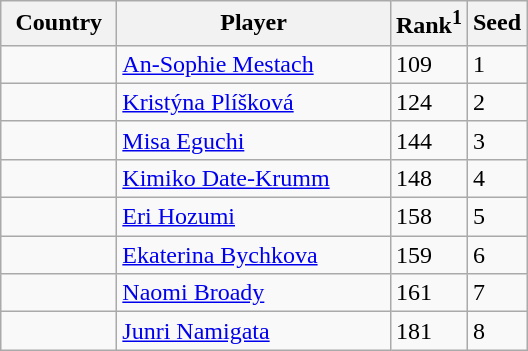<table class="sortable wikitable">
<tr>
<th width="70">Country</th>
<th width="175">Player</th>
<th>Rank<sup>1</sup></th>
<th>Seed</th>
</tr>
<tr>
<td></td>
<td><a href='#'>An-Sophie Mestach</a></td>
<td>109</td>
<td>1</td>
</tr>
<tr>
<td></td>
<td><a href='#'>Kristýna Plíšková</a></td>
<td>124</td>
<td>2</td>
</tr>
<tr>
<td></td>
<td><a href='#'>Misa Eguchi</a></td>
<td>144</td>
<td>3</td>
</tr>
<tr>
<td></td>
<td><a href='#'>Kimiko Date-Krumm</a></td>
<td>148</td>
<td>4</td>
</tr>
<tr>
<td></td>
<td><a href='#'>Eri Hozumi</a></td>
<td>158</td>
<td>5</td>
</tr>
<tr>
<td></td>
<td><a href='#'>Ekaterina Bychkova</a></td>
<td>159</td>
<td>6</td>
</tr>
<tr>
<td></td>
<td><a href='#'>Naomi Broady</a></td>
<td>161</td>
<td>7</td>
</tr>
<tr>
<td></td>
<td><a href='#'>Junri Namigata</a></td>
<td>181</td>
<td>8</td>
</tr>
</table>
